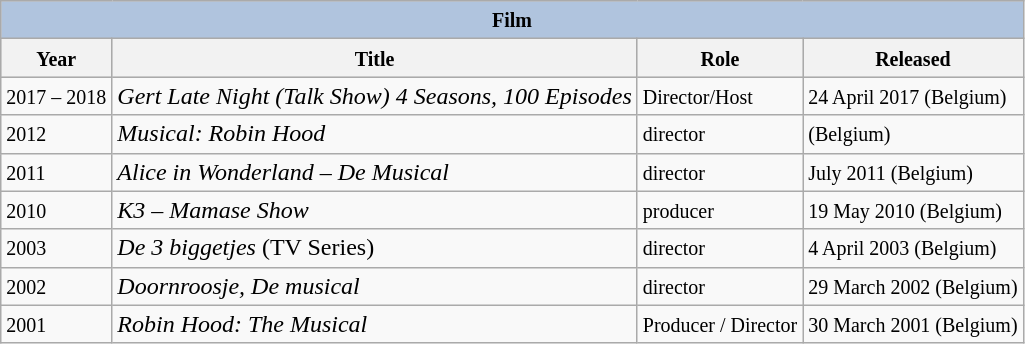<table class="wikitable">
<tr style="background:#ccc; text-align:center;">
<th colspan="4" style="background: LightSteelBlue;"><small>Film</small></th>
</tr>
<tr style="background:#ccc; text-align:center;">
<th><small>Year</small></th>
<th><small>Title</small></th>
<th><small>Role</small></th>
<th><small>Released</small></th>
</tr>
<tr>
<td><small>2017 – 2018</small></td>
<td><em>Gert Late Night (Talk Show) 4 Seasons, 100 Episodes</em></td>
<td><small>Director/Host</small></td>
<td><small>24 April 2017 (Belgium)</small></td>
</tr>
<tr>
<td><small>2012</small></td>
<td><em>Musical: Robin Hood</em> </td>
<td><small>director</small></td>
<td><small>(Belgium)</small></td>
</tr>
<tr>
<td><small>2011</small></td>
<td><em>Alice in Wonderland – De Musical</em></td>
<td><small>director</small></td>
<td><small>July 2011 (Belgium)</small></td>
</tr>
<tr>
<td><small>2010</small></td>
<td><em>K3 – Mamase Show</em></td>
<td><small>producer</small></td>
<td><small>19 May 2010 (Belgium)</small></td>
</tr>
<tr>
<td><small>2003</small></td>
<td><em>De 3 biggetjes</em> (TV Series)</td>
<td><small>director</small></td>
<td><small>4 April 2003 (Belgium)</small></td>
</tr>
<tr>
<td><small>2002</small></td>
<td><em>Doornroosje, De musical</em></td>
<td><small>director</small></td>
<td><small>29 March 2002 (Belgium)</small></td>
</tr>
<tr>
<td><small>2001</small></td>
<td><em>Robin Hood: The Musical</em> </td>
<td><small>Producer / Director</small></td>
<td><small>30 March 2001 (Belgium)</small></td>
</tr>
</table>
